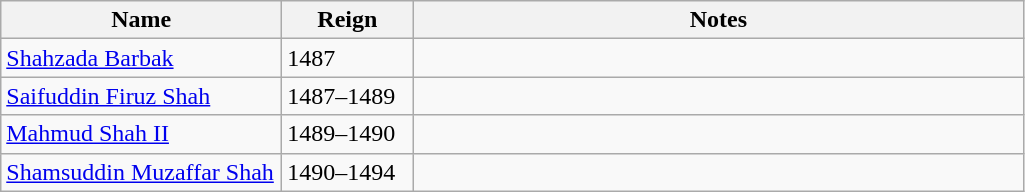<table class="wikitable">
<tr>
<th width="180">Name</th>
<th width="80">Reign</th>
<th width="400">Notes</th>
</tr>
<tr>
<td><a href='#'>Shahzada Barbak</a></td>
<td>1487</td>
<td></td>
</tr>
<tr>
<td><a href='#'>Saifuddin Firuz Shah</a></td>
<td>1487–1489</td>
<td></td>
</tr>
<tr>
<td><a href='#'>Mahmud Shah II</a></td>
<td>1489–1490</td>
<td></td>
</tr>
<tr>
<td><a href='#'>Shamsuddin Muzaffar Shah</a></td>
<td>1490–1494</td>
<td></td>
</tr>
</table>
